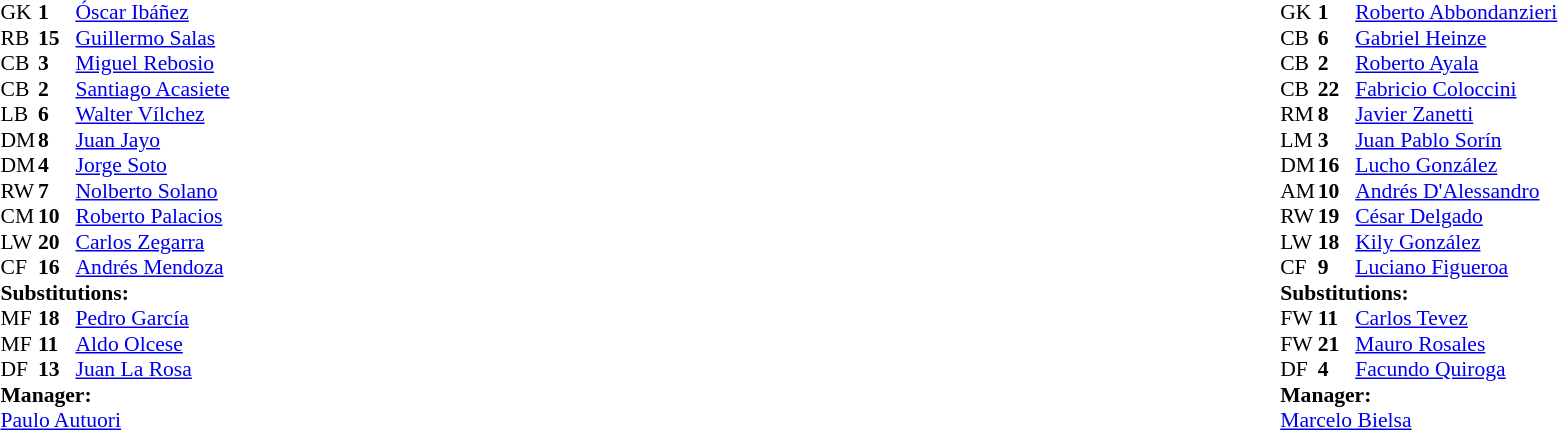<table width="100%">
<tr>
<td valign="top" width="50%"><br><table style="font-size: 90%" cellspacing="0" cellpadding="0">
<tr>
<th width=25></th>
<th width=25></th>
</tr>
<tr>
<td>GK</td>
<td><strong>1</strong></td>
<td><a href='#'>Óscar Ibáñez</a></td>
</tr>
<tr>
<td>RB</td>
<td><strong>15</strong></td>
<td><a href='#'>Guillermo Salas</a></td>
</tr>
<tr>
<td>CB</td>
<td><strong>3</strong></td>
<td><a href='#'>Miguel Rebosio</a></td>
</tr>
<tr>
<td>CB</td>
<td><strong>2</strong></td>
<td><a href='#'>Santiago Acasiete</a></td>
</tr>
<tr>
<td>LB</td>
<td><strong>6</strong></td>
<td><a href='#'>Walter Vílchez</a></td>
<td></td>
<td></td>
</tr>
<tr>
<td>DM</td>
<td><strong>8</strong></td>
<td><a href='#'>Juan Jayo</a></td>
<td> </td>
</tr>
<tr>
<td>DM</td>
<td><strong>4</strong></td>
<td><a href='#'>Jorge Soto</a></td>
</tr>
<tr>
<td>RW</td>
<td><strong>7</strong></td>
<td><a href='#'>Nolberto Solano</a></td>
<td></td>
</tr>
<tr>
<td>CM</td>
<td><strong>10</strong></td>
<td><a href='#'>Roberto Palacios</a></td>
</tr>
<tr>
<td>LW</td>
<td><strong>20</strong></td>
<td><a href='#'>Carlos Zegarra</a></td>
<td> </td>
</tr>
<tr>
<td>CF</td>
<td><strong>16</strong></td>
<td><a href='#'>Andrés Mendoza</a></td>
</tr>
<tr>
<td colspan=3><strong>Substitutions:</strong></td>
</tr>
<tr>
<td>MF</td>
<td><strong>18</strong></td>
<td><a href='#'>Pedro García</a></td>
<td></td>
<td></td>
</tr>
<tr>
<td>MF</td>
<td><strong>11</strong></td>
<td><a href='#'>Aldo Olcese</a></td>
<td></td>
<td></td>
</tr>
<tr>
<td>DF</td>
<td><strong>13</strong></td>
<td><a href='#'>Juan La Rosa</a></td>
<td></td>
<td></td>
</tr>
<tr>
<td colspan=3><strong>Manager:</strong></td>
</tr>
<tr>
<td colspan="4"> <a href='#'>Paulo Autuori</a></td>
</tr>
</table>
</td>
<td valign="top"></td>
<td valign="top" width="50%"><br><table style="font-size: 90%" cellspacing="0" cellpadding="0" align="center">
<tr>
<th width=25></th>
<th width=25></th>
</tr>
<tr>
<td>GK</td>
<td><strong>1</strong></td>
<td><a href='#'>Roberto Abbondanzieri</a></td>
</tr>
<tr>
<td>CB</td>
<td><strong>6</strong></td>
<td><a href='#'>Gabriel Heinze</a></td>
</tr>
<tr>
<td>CB</td>
<td><strong>2</strong></td>
<td><a href='#'>Roberto Ayala</a></td>
<td></td>
</tr>
<tr>
<td>CB</td>
<td><strong>22</strong></td>
<td><a href='#'>Fabricio Coloccini</a></td>
</tr>
<tr>
<td>RM</td>
<td><strong>8</strong></td>
<td><a href='#'>Javier Zanetti</a></td>
</tr>
<tr>
<td>LM</td>
<td><strong>3</strong></td>
<td><a href='#'>Juan Pablo Sorín</a></td>
</tr>
<tr>
<td>DM</td>
<td><strong>16</strong></td>
<td><a href='#'>Lucho González</a></td>
</tr>
<tr>
<td>AM</td>
<td><strong>10</strong></td>
<td><a href='#'>Andrés D'Alessandro</a></td>
<td></td>
<td></td>
</tr>
<tr>
<td>RW</td>
<td><strong>19</strong></td>
<td><a href='#'>César Delgado</a></td>
<td></td>
<td></td>
</tr>
<tr>
<td>LW</td>
<td><strong>18</strong></td>
<td><a href='#'>Kily González</a></td>
</tr>
<tr>
<td>CF</td>
<td><strong>9</strong></td>
<td><a href='#'>Luciano Figueroa</a></td>
<td></td>
<td></td>
</tr>
<tr>
<td colspan=3><strong>Substitutions:</strong></td>
</tr>
<tr>
<td>FW</td>
<td><strong>11</strong></td>
<td><a href='#'>Carlos Tevez</a></td>
<td></td>
<td></td>
</tr>
<tr>
<td>FW</td>
<td><strong>21</strong></td>
<td><a href='#'>Mauro Rosales</a></td>
<td></td>
<td></td>
</tr>
<tr>
<td>DF</td>
<td><strong>4</strong></td>
<td><a href='#'>Facundo Quiroga</a></td>
<td></td>
<td></td>
</tr>
<tr>
<td colspan=3><strong>Manager:</strong></td>
</tr>
<tr>
<td colspan="4"><a href='#'>Marcelo Bielsa</a></td>
</tr>
</table>
</td>
</tr>
</table>
